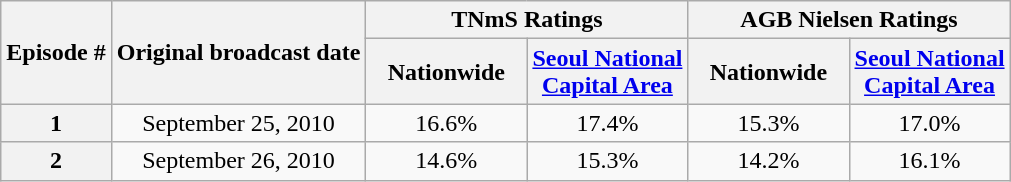<table class=wikitable style="text-align:center">
<tr>
<th rowspan="2">Episode #</th>
<th rowspan="2">Original broadcast date</th>
<th colspan="2">TNmS Ratings</th>
<th colspan="2">AGB Nielsen Ratings</th>
</tr>
<tr>
<th width=100>Nationwide</th>
<th width=100><a href='#'>Seoul National Capital Area</a></th>
<th width=100>Nationwide</th>
<th width=100><a href='#'>Seoul National Capital Area</a></th>
</tr>
<tr>
<th>1</th>
<td>September 25, 2010</td>
<td>16.6%</td>
<td>17.4%</td>
<td>15.3%</td>
<td>17.0%</td>
</tr>
<tr>
<th>2</th>
<td>September 26, 2010</td>
<td>14.6%</td>
<td>15.3%</td>
<td>14.2%</td>
<td>16.1%</td>
</tr>
</table>
